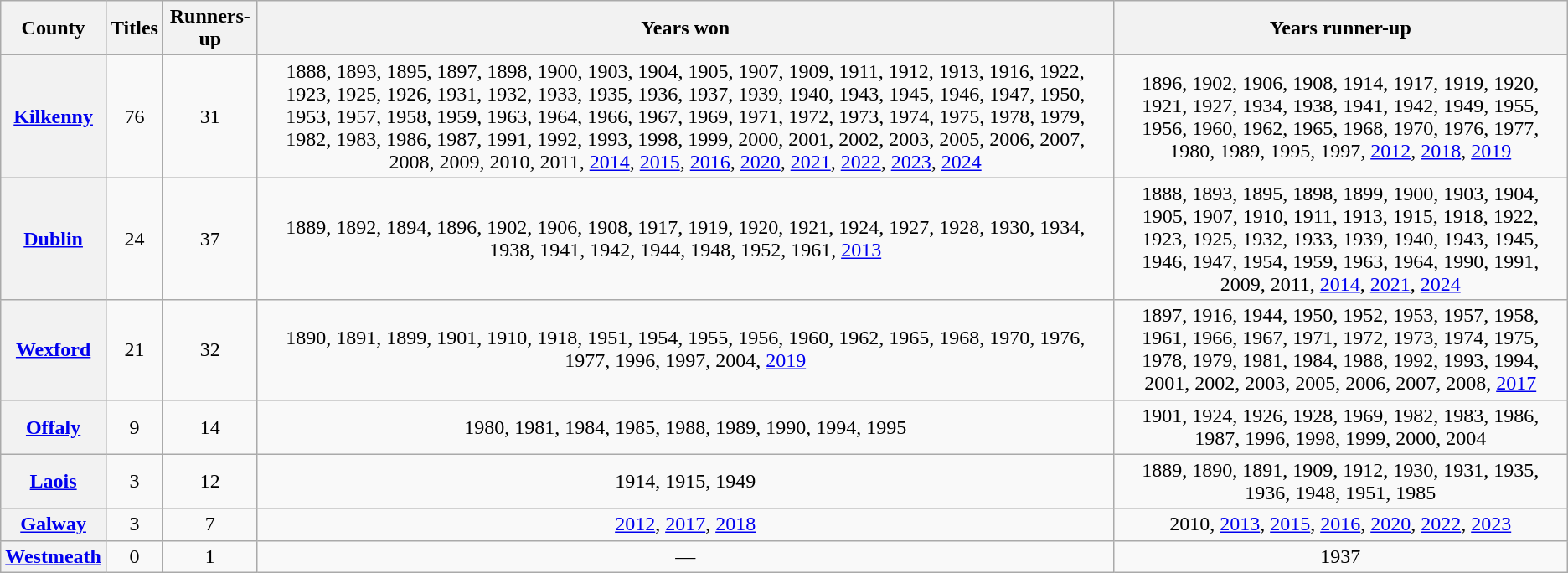<table class="wikitable plainrowheaders sortable" style="text-align:center">
<tr>
<th scope="col">County</th>
<th>Titles</th>
<th scope="col">Runners-up</th>
<th scope="col">Years won</th>
<th scope="col">Years runner-up</th>
</tr>
<tr>
<th scope="row"> <a href='#'>Kilkenny</a></th>
<td align="center">76</td>
<td align="center">31</td>
<td>1888, 1893, 1895, 1897, 1898, 1900, 1903, 1904, 1905, 1907, 1909, 1911, 1912, 1913, 1916, 1922, 1923, 1925, 1926, 1931, 1932, 1933, 1935, 1936, 1937, 1939, 1940, 1943, 1945, 1946, 1947, 1950, 1953, 1957, 1958, 1959, 1963, 1964, 1966, 1967, 1969, 1971, 1972, 1973, 1974, 1975, 1978, 1979, 1982, 1983, 1986, 1987, 1991, 1992, 1993, 1998, 1999, 2000, 2001, 2002, 2003, 2005, 2006, 2007, 2008, 2009, 2010, 2011, <a href='#'>2014</a>, <a href='#'>2015</a>, <a href='#'>2016</a>, <a href='#'>2020</a>, <a href='#'>2021</a>, <a href='#'>2022</a>, <a href='#'>2023</a>, <a href='#'>2024</a></td>
<td>1896, 1902, 1906, 1908, 1914, 1917, 1919, 1920, 1921, 1927, 1934, 1938, 1941, 1942, 1949, 1955, 1956, 1960, 1962, 1965, 1968, 1970, 1976, 1977, 1980, 1989, 1995, 1997, <a href='#'>2012</a>, <a href='#'>2018</a>, <a href='#'>2019</a></td>
</tr>
<tr>
<th scope="row"> <a href='#'>Dublin</a></th>
<td align="center">24</td>
<td align="center">37</td>
<td>1889, 1892, 1894, 1896, 1902, 1906, 1908, 1917, 1919, 1920, 1921, 1924, 1927, 1928, 1930, 1934, 1938, 1941, 1942, 1944, 1948, 1952, 1961, <a href='#'>2013</a></td>
<td>1888, 1893, 1895, 1898, 1899, 1900, 1903, 1904, 1905, 1907, 1910, 1911, 1913, 1915, 1918, 1922, 1923, 1925, 1932, 1933, 1939, 1940, 1943, 1945, 1946, 1947, 1954, 1959, 1963, 1964, 1990, 1991, 2009, 2011, <a href='#'>2014</a>, <a href='#'>2021</a>, <a href='#'>2024</a></td>
</tr>
<tr>
<th scope="row"> <a href='#'>Wexford</a></th>
<td align="center">21</td>
<td align="center">32</td>
<td>1890, 1891, 1899, 1901, 1910, 1918, 1951, 1954, 1955, 1956, 1960, 1962, 1965, 1968, 1970, 1976, 1977, 1996, 1997, 2004, <a href='#'>2019</a></td>
<td>1897, 1916, 1944, 1950, 1952, 1953, 1957, 1958, 1961, 1966, 1967, 1971, 1972, 1973, 1974, 1975, 1978, 1979, 1981, 1984, 1988, 1992, 1993, 1994, 2001, 2002, 2003, 2005, 2006, 2007, 2008, <a href='#'>2017</a></td>
</tr>
<tr>
<th scope="row"> <a href='#'>Offaly</a></th>
<td align="center">9</td>
<td align="center">14</td>
<td>1980, 1981, 1984, 1985, 1988, 1989, 1990, 1994, 1995</td>
<td>1901, 1924, 1926, 1928, 1969, 1982, 1983, 1986, 1987, 1996, 1998, 1999, 2000, 2004</td>
</tr>
<tr>
<th scope="row"> <a href='#'>Laois</a></th>
<td align="center">3</td>
<td align="center">12</td>
<td>1914, 1915, 1949</td>
<td>1889, 1890, 1891, 1909, 1912, 1930, 1931, 1935, 1936, 1948, 1951, 1985</td>
</tr>
<tr>
<th scope="row"> <a href='#'>Galway</a></th>
<td align="center">3</td>
<td align="center">7</td>
<td><a href='#'>2012</a>, <a href='#'>2017</a>, <a href='#'>2018</a></td>
<td>2010, <a href='#'>2013</a>, <a href='#'>2015</a>, <a href='#'>2016</a>, <a href='#'>2020</a>, <a href='#'>2022</a>, <a href='#'>2023</a></td>
</tr>
<tr>
<th scope="row"> <a href='#'>Westmeath</a></th>
<td align="center">0</td>
<td align="center">1</td>
<td>—</td>
<td>1937</td>
</tr>
</table>
